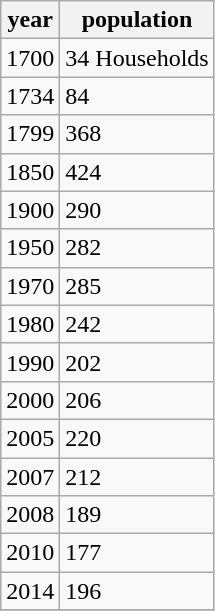<table class="wikitable">
<tr>
<th>year</th>
<th>population</th>
</tr>
<tr>
<td>1700</td>
<td>34 Households</td>
</tr>
<tr>
<td>1734</td>
<td>84</td>
</tr>
<tr>
<td>1799</td>
<td>368</td>
</tr>
<tr>
<td>1850</td>
<td>424</td>
</tr>
<tr>
<td>1900</td>
<td>290</td>
</tr>
<tr>
<td>1950</td>
<td>282</td>
</tr>
<tr>
<td>1970</td>
<td>285</td>
</tr>
<tr>
<td>1980</td>
<td>242</td>
</tr>
<tr>
<td>1990</td>
<td>202</td>
</tr>
<tr>
<td>2000</td>
<td>206</td>
</tr>
<tr>
<td>2005</td>
<td>220</td>
</tr>
<tr>
<td>2007</td>
<td>212</td>
</tr>
<tr>
<td>2008</td>
<td>189</td>
</tr>
<tr>
<td>2010</td>
<td>177</td>
</tr>
<tr>
<td>2014</td>
<td>196</td>
</tr>
<tr>
</tr>
</table>
